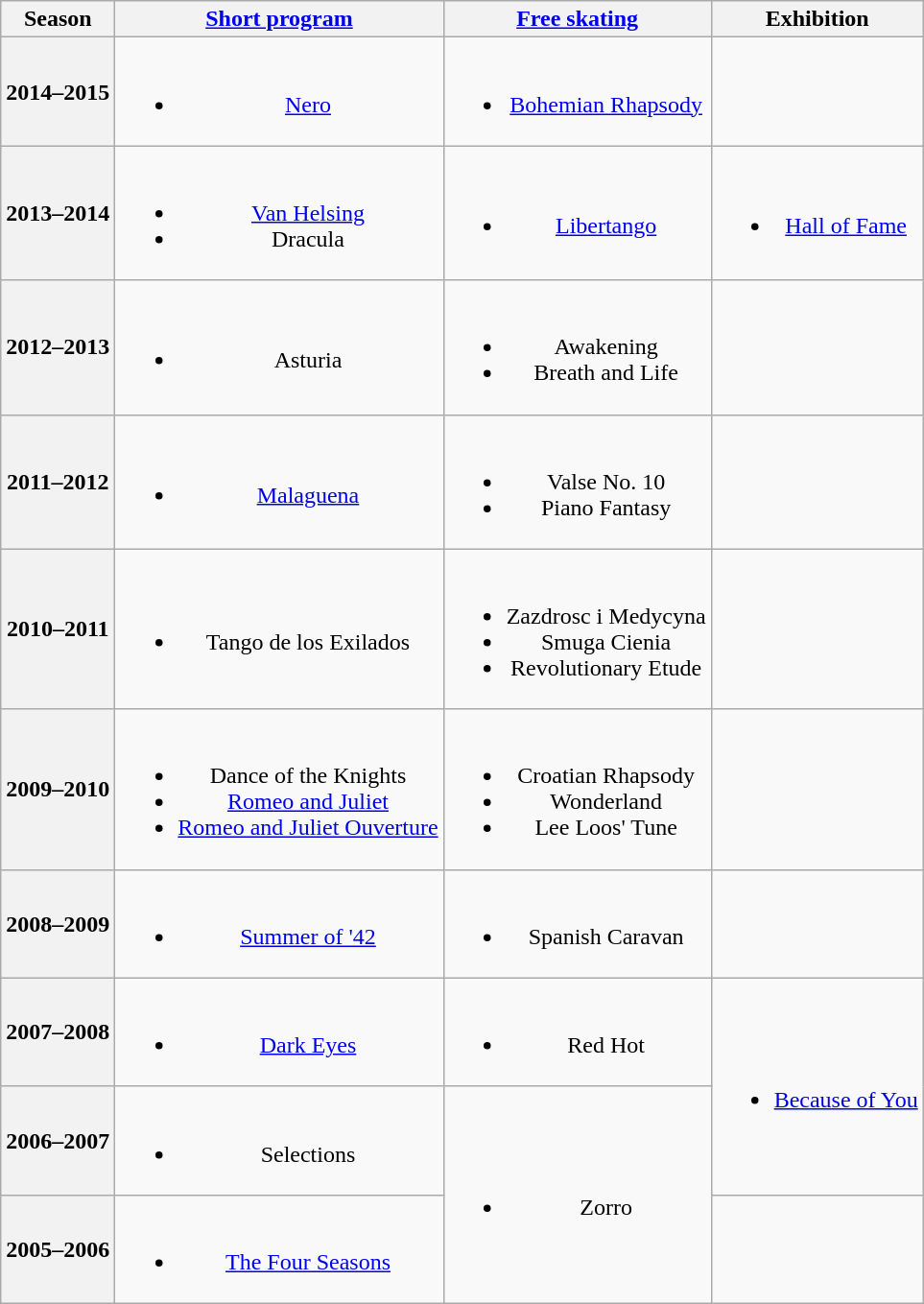<table class=wikitable style=text-align:center>
<tr>
<th>Season</th>
<th><a href='#'>Short program</a></th>
<th><a href='#'>Free skating</a></th>
<th>Exhibition</th>
</tr>
<tr>
<th>2014–2015</th>
<td><br><ul><li><a href='#'>Nero</a> <br></li></ul></td>
<td><br><ul><li><a href='#'>Bohemian Rhapsody</a> <br></li></ul></td>
<td></td>
</tr>
<tr>
<th>2013–2014 <br> </th>
<td><br><ul><li><a href='#'>Van Helsing</a> <br></li><li>Dracula</li></ul></td>
<td><br><ul><li><a href='#'>Libertango</a> <br></li></ul></td>
<td><br><ul><li><a href='#'>Hall of Fame</a> <br></li></ul></td>
</tr>
<tr>
<th>2012–2013 <br> </th>
<td><br><ul><li>Asturia <br></li></ul></td>
<td><br><ul><li>Awakening <br></li><li>Breath and Life <br></li></ul></td>
<td></td>
</tr>
<tr>
<th>2011–2012 <br> </th>
<td><br><ul><li><a href='#'>Malaguena</a> <br></li></ul></td>
<td><br><ul><li>Valse No. 10 <br></li><li>Piano Fantasy <br></li></ul></td>
<td></td>
</tr>
<tr>
<th>2010–2011 <br> </th>
<td><br><ul><li>Tango de los Exilados <br></li></ul></td>
<td><br><ul><li>Zazdrosc i Medycyna <br></li><li>Smuga Cienia <br></li><li>Revolutionary Etude <br></li></ul></td>
<td></td>
</tr>
<tr>
<th>2009–2010 <br> </th>
<td><br><ul><li>Dance of the Knights <br></li><li><a href='#'>Romeo and Juliet</a> <br></li><li><a href='#'>Romeo and Juliet Ouverture</a> <br></li></ul></td>
<td><br><ul><li>Croatian Rhapsody <br></li><li>Wonderland <br></li><li>Lee Loos' Tune <br></li></ul></td>
<td></td>
</tr>
<tr>
<th>2008–2009 <br> </th>
<td><br><ul><li><a href='#'>Summer of '42</a> <br></li></ul></td>
<td><br><ul><li>Spanish Caravan</li></ul></td>
<td></td>
</tr>
<tr>
<th>2007–2008 <br> </th>
<td><br><ul><li><a href='#'>Dark Eyes</a></li></ul></td>
<td><br><ul><li>Red Hot <br></li></ul></td>
<td rowspan=2><br><ul><li><a href='#'>Because of You</a> <br></li></ul></td>
</tr>
<tr>
<th>2006–2007 <br> </th>
<td><br><ul><li>Selections <br></li></ul></td>
<td rowspan=2><br><ul><li>Zorro</li></ul></td>
</tr>
<tr>
<th>2005–2006 <br> </th>
<td><br><ul><li><a href='#'>The Four Seasons</a> <br></li></ul></td>
<td></td>
</tr>
</table>
